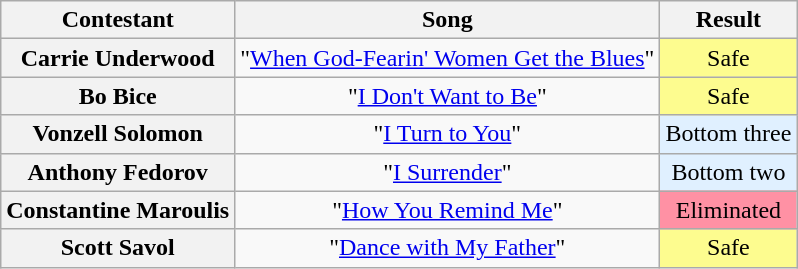<table class="wikitable unsortable" style="text-align:center;">
<tr>
<th scope="col">Contestant</th>
<th scope="col">Song</th>
<th scope="col">Result</th>
</tr>
<tr>
<th scope="row">Carrie Underwood</th>
<td>"<a href='#'>When God-Fearin' Women Get the Blues</a>"</td>
<td style="background:#FDFC8F;">Safe</td>
</tr>
<tr>
<th scope="row">Bo Bice</th>
<td>"<a href='#'>I Don't Want to Be</a>"</td>
<td style="background:#FDFC8F;">Safe</td>
</tr>
<tr>
<th scope="row">Vonzell Solomon</th>
<td>"<a href='#'>I Turn to You</a>"</td>
<td bgcolor="E0F0FF">Bottom three</td>
</tr>
<tr>
<th scope="row">Anthony Fedorov</th>
<td>"<a href='#'>I Surrender</a>"</td>
<td bgcolor="E0F0FF">Bottom two</td>
</tr>
<tr>
<th scope="row">Constantine Maroulis</th>
<td>"<a href='#'>How You Remind Me</a>"</td>
<td bgcolor="FF91A4">Eliminated</td>
</tr>
<tr>
<th scope="row">Scott Savol</th>
<td>"<a href='#'>Dance with My Father</a>"</td>
<td style="background:#FDFC8F;">Safe</td>
</tr>
</table>
